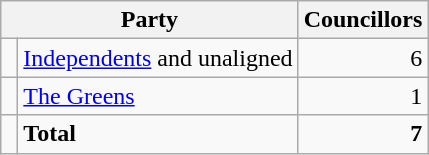<table class="wikitable">
<tr>
<th colspan="2">Party</th>
<th>Councillors</th>
</tr>
<tr>
<td> </td>
<td><a href='#'>Independents</a> and unaligned</td>
<td align="right">6</td>
</tr>
<tr>
<td> </td>
<td><a href='#'>The Greens</a></td>
<td align="right">1</td>
</tr>
<tr>
<td></td>
<td><strong>Total</strong></td>
<td align="right"><strong>7</strong></td>
</tr>
</table>
